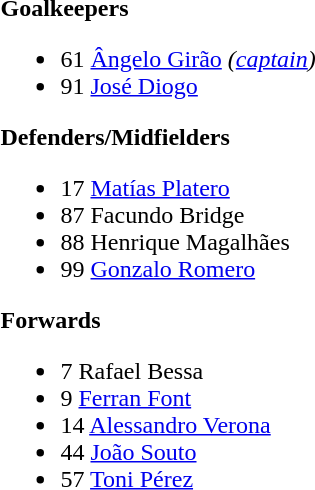<table style="vertical-align:top;">
<tr>
<td><strong>Goalkeepers</strong><br><ul><li>61  <a href='#'>Ângelo Girão</a> <em>(<a href='#'>captain</a>)</em></li><li>91  <a href='#'>José Diogo</a></li></ul><strong>Defenders/Midfielders</strong><ul><li>17  <a href='#'>Matías Platero</a></li><li>87  Facundo Bridge</li><li>88  Henrique Magalhães</li><li>99  <a href='#'>Gonzalo Romero</a></li></ul><strong>Forwards</strong><ul><li>7  Rafael Bessa</li><li>9  <a href='#'>Ferran Font</a></li><li>14  <a href='#'>Alessandro Verona</a></li><li>44  <a href='#'>João Souto</a></li><li>57  <a href='#'>Toni Pérez</a></li></ul></td>
</tr>
</table>
